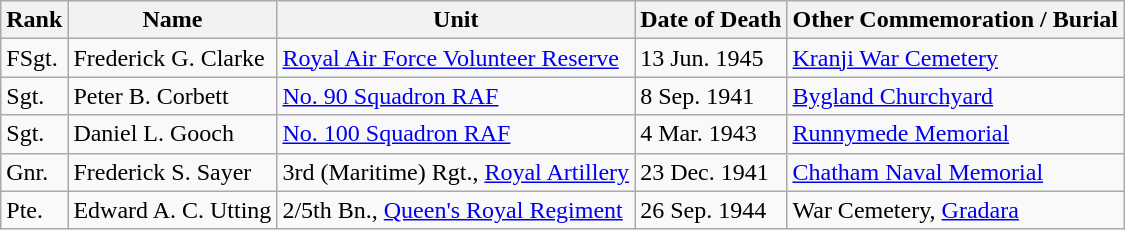<table class="wikitable">
<tr>
<th>Rank</th>
<th>Name</th>
<th>Unit</th>
<th>Date of Death</th>
<th>Other Commemoration / Burial</th>
</tr>
<tr>
<td>FSgt.</td>
<td>Frederick G. Clarke</td>
<td><a href='#'>Royal Air Force Volunteer Reserve</a></td>
<td>13 Jun. 1945</td>
<td><a href='#'>Kranji War Cemetery</a></td>
</tr>
<tr>
<td>Sgt.</td>
<td>Peter B. Corbett</td>
<td><a href='#'>No. 90 Squadron RAF</a></td>
<td>8 Sep. 1941</td>
<td><a href='#'>Bygland Churchyard</a></td>
</tr>
<tr>
<td>Sgt.</td>
<td>Daniel L. Gooch</td>
<td><a href='#'>No. 100 Squadron RAF</a></td>
<td>4 Mar. 1943</td>
<td><a href='#'>Runnymede Memorial</a></td>
</tr>
<tr>
<td>Gnr.</td>
<td>Frederick S. Sayer</td>
<td>3rd (Maritime) Rgt., <a href='#'>Royal Artillery</a></td>
<td>23 Dec. 1941</td>
<td><a href='#'>Chatham Naval Memorial</a></td>
</tr>
<tr>
<td>Pte.</td>
<td>Edward A. C. Utting</td>
<td>2/5th Bn., <a href='#'>Queen's Royal Regiment</a></td>
<td>26 Sep. 1944</td>
<td>War Cemetery, <a href='#'>Gradara</a></td>
</tr>
</table>
